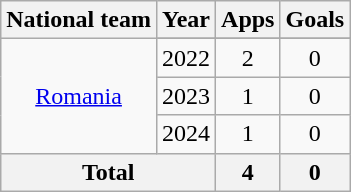<table class="wikitable" style="text-align: center;">
<tr>
<th>National team</th>
<th>Year</th>
<th>Apps</th>
<th>Goals</th>
</tr>
<tr>
<td rowspan="4"><a href='#'>Romania</a></td>
</tr>
<tr>
<td>2022</td>
<td>2</td>
<td>0</td>
</tr>
<tr>
<td>2023</td>
<td>1</td>
<td>0</td>
</tr>
<tr>
<td>2024</td>
<td>1</td>
<td>0</td>
</tr>
<tr>
<th colspan=2>Total</th>
<th>4</th>
<th>0</th>
</tr>
</table>
